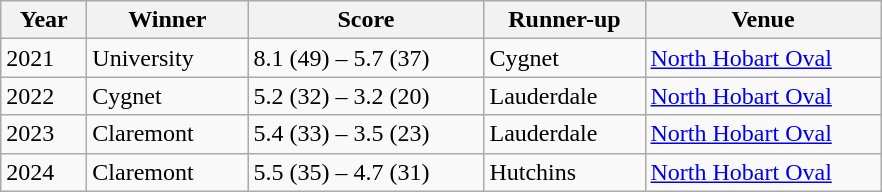<table class="wikitable sortable">
<tr>
<th width="50px">Year</th>
<th width="100px">Winner</th>
<th width="150px">Score</th>
<th width="100px">Runner-up</th>
<th width="150px">Venue</th>
</tr>
<tr>
<td>2021</td>
<td>University</td>
<td>8.1 (49) – 5.7 (37)</td>
<td>Cygnet</td>
<td><a href='#'>North Hobart Oval</a></td>
</tr>
<tr>
<td>2022</td>
<td>Cygnet</td>
<td>5.2 (32) – 3.2 (20)</td>
<td>Lauderdale</td>
<td><a href='#'>North Hobart Oval</a></td>
</tr>
<tr>
<td>2023</td>
<td>Claremont</td>
<td>5.4 (33) – 3.5 (23)</td>
<td>Lauderdale</td>
<td><a href='#'>North Hobart Oval</a></td>
</tr>
<tr>
<td>2024</td>
<td>Claremont</td>
<td>5.5 (35) – 4.7 (31)</td>
<td>Hutchins</td>
<td><a href='#'>North Hobart Oval</a></td>
</tr>
</table>
